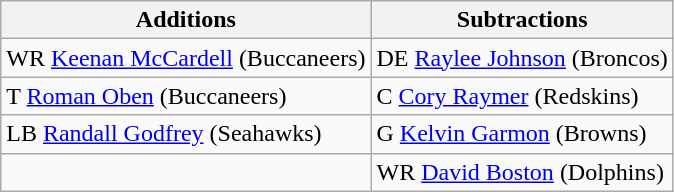<table class="wikitable">
<tr>
<th>Additions</th>
<th>Subtractions</th>
</tr>
<tr>
<td>WR <a href='#'>Keenan McCardell</a> (Buccaneers)</td>
<td>DE <a href='#'>Raylee Johnson</a> (Broncos)</td>
</tr>
<tr>
<td>T <a href='#'>Roman Oben</a> (Buccaneers)</td>
<td>C <a href='#'>Cory Raymer</a> (Redskins)</td>
</tr>
<tr>
<td>LB <a href='#'>Randall Godfrey</a> (Seahawks)</td>
<td>G <a href='#'>Kelvin Garmon</a> (Browns)</td>
</tr>
<tr>
<td></td>
<td>WR <a href='#'>David Boston</a> (Dolphins)</td>
</tr>
</table>
